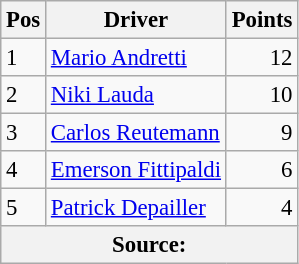<table class="wikitable" style="font-size: 95%;">
<tr>
<th>Pos</th>
<th>Driver</th>
<th>Points</th>
</tr>
<tr>
<td>1</td>
<td> <a href='#'>Mario Andretti</a></td>
<td align="right">12</td>
</tr>
<tr>
<td>2</td>
<td> <a href='#'>Niki Lauda</a></td>
<td align="right">10</td>
</tr>
<tr>
<td>3</td>
<td> <a href='#'>Carlos Reutemann</a></td>
<td align="right">9</td>
</tr>
<tr>
<td>4</td>
<td> <a href='#'>Emerson Fittipaldi</a></td>
<td align="right">6</td>
</tr>
<tr>
<td>5</td>
<td> <a href='#'>Patrick Depailler</a></td>
<td align="right">4</td>
</tr>
<tr>
<th colspan=4>Source:</th>
</tr>
</table>
